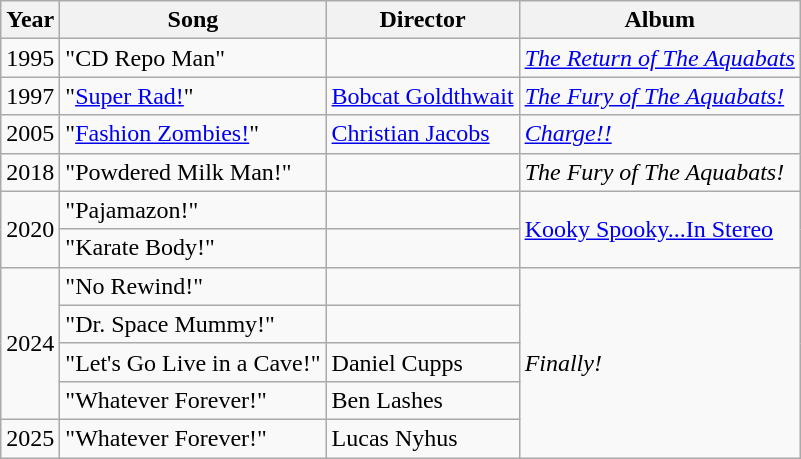<table class="wikitable">
<tr>
<th>Year</th>
<th>Song</th>
<th>Director</th>
<th>Album</th>
</tr>
<tr>
<td>1995</td>
<td>"CD Repo Man"</td>
<td></td>
<td><em><a href='#'>The Return of The Aquabats</a></em></td>
</tr>
<tr>
<td>1997</td>
<td>"<a href='#'>Super Rad!</a>"</td>
<td><a href='#'>Bobcat Goldthwait</a></td>
<td><em><a href='#'>The Fury of The Aquabats!</a></em></td>
</tr>
<tr>
<td>2005</td>
<td>"<a href='#'>Fashion Zombies!</a>"</td>
<td><a href='#'>Christian Jacobs</a></td>
<td><em><a href='#'>Charge!!</a></em></td>
</tr>
<tr>
<td>2018</td>
<td>"Powdered Milk Man!"</td>
<td></td>
<td><em>The Fury of The Aquabats!</em></td>
</tr>
<tr>
<td rowspan="2">2020</td>
<td>"Pajamazon!"</td>
<td></td>
<td rowspan="2"><a href='#'>Kooky Spooky...In Stereo</a></td>
</tr>
<tr>
<td>"Karate Body!"</td>
<td></td>
</tr>
<tr>
<td rowspan="4">2024</td>
<td>"No Rewind!"</td>
<td></td>
<td rowspan="5"><em>Finally!</em></td>
</tr>
<tr>
<td>"Dr. Space Mummy!"</td>
<td></td>
</tr>
<tr>
<td>"Let's Go Live in a Cave!"</td>
<td>Daniel Cupps</td>
</tr>
<tr>
<td>"Whatever Forever!"</td>
<td>Ben Lashes</td>
</tr>
<tr>
<td>2025</td>
<td>"Whatever Forever!" </td>
<td>Lucas Nyhus</td>
</tr>
</table>
